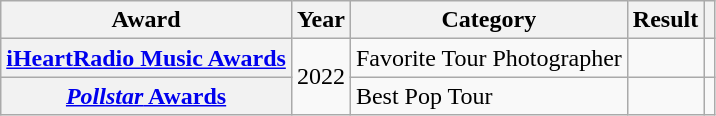<table class="wikitable sortable plainrowheaders">
<tr>
<th scope="col">Award</th>
<th scope="col">Year</th>
<th scope="col">Category</th>
<th scope="col">Result</th>
<th scope="col" class="unsortable"></th>
</tr>
<tr>
<th scope="row"><a href='#'>iHeartRadio Music Awards</a></th>
<td style="text-align:center;" rowspan="2">2022</td>
<td>Favorite Tour Photographer </td>
<td></td>
<td style="text-align:center;"></td>
</tr>
<tr>
<th scope="row"><a href='#'><em>Pollstar</em> Awards</a></th>
<td>Best Pop Tour</td>
<td></td>
<td style="text-align:center;"></td>
</tr>
</table>
